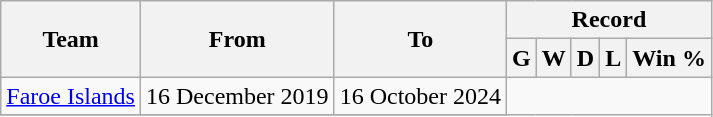<table class="wikitable" style="text-align: center">
<tr>
<th rowspan="2">Team</th>
<th rowspan="2">From</th>
<th rowspan="2">To</th>
<th colspan="5">Record</th>
</tr>
<tr>
<th>G</th>
<th>W</th>
<th>D</th>
<th>L</th>
<th>Win %</th>
</tr>
<tr>
<td align=left><a href='#'>Faroe Islands</a></td>
<td align=left>16 December 2019</td>
<td align=left>16 October 2024<br></td>
</tr>
<tr>
</tr>
</table>
